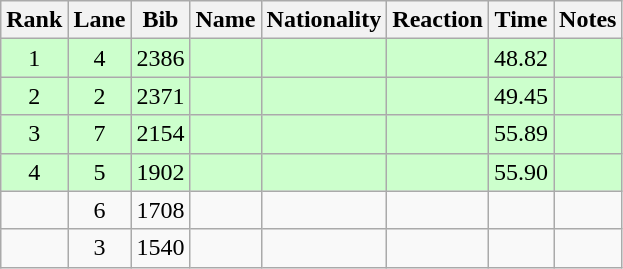<table class="wikitable sortable" style="text-align:center">
<tr>
<th>Rank</th>
<th>Lane</th>
<th>Bib</th>
<th>Name</th>
<th>Nationality</th>
<th>Reaction</th>
<th>Time</th>
<th>Notes</th>
</tr>
<tr bgcolor=ccffcc>
<td>1</td>
<td>4</td>
<td>2386</td>
<td align=left></td>
<td align=left></td>
<td></td>
<td>48.82</td>
<td><strong></strong></td>
</tr>
<tr bgcolor=ccffcc>
<td>2</td>
<td>2</td>
<td>2371</td>
<td align=left></td>
<td align=left></td>
<td></td>
<td>49.45</td>
<td><strong></strong></td>
</tr>
<tr bgcolor=ccffcc>
<td>3</td>
<td>7</td>
<td>2154</td>
<td align=left></td>
<td align=left></td>
<td></td>
<td>55.89</td>
<td><strong></strong></td>
</tr>
<tr bgcolor=ccffcc>
<td>4</td>
<td>5</td>
<td>1902</td>
<td align=left></td>
<td align=left></td>
<td></td>
<td>55.90</td>
<td><strong></strong></td>
</tr>
<tr>
<td></td>
<td>6</td>
<td>1708</td>
<td align=left></td>
<td align=left></td>
<td></td>
<td></td>
<td><strong></strong></td>
</tr>
<tr>
<td></td>
<td>3</td>
<td>1540</td>
<td align=left></td>
<td align=left></td>
<td></td>
<td></td>
<td><strong></strong></td>
</tr>
</table>
